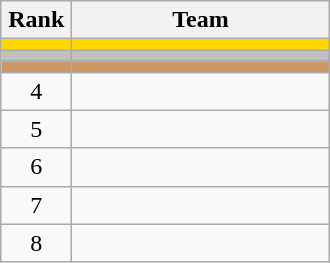<table class="wikitable" style="width:220px;">
<tr>
<th width=40px>Rank</th>
<th>Team</th>
</tr>
<tr style="background:gold;">
<td align=center></td>
<td></td>
</tr>
<tr style="background:silver;">
<td align=center></td>
<td></td>
</tr>
<tr style="background:#cc9966;">
<td align=center></td>
<td></td>
</tr>
<tr>
<td align=center>4</td>
<td></td>
</tr>
<tr>
<td align=center>5</td>
<td></td>
</tr>
<tr>
<td align=center>6</td>
<td></td>
</tr>
<tr>
<td align=center>7</td>
<td></td>
</tr>
<tr>
<td align=center>8</td>
<td></td>
</tr>
</table>
